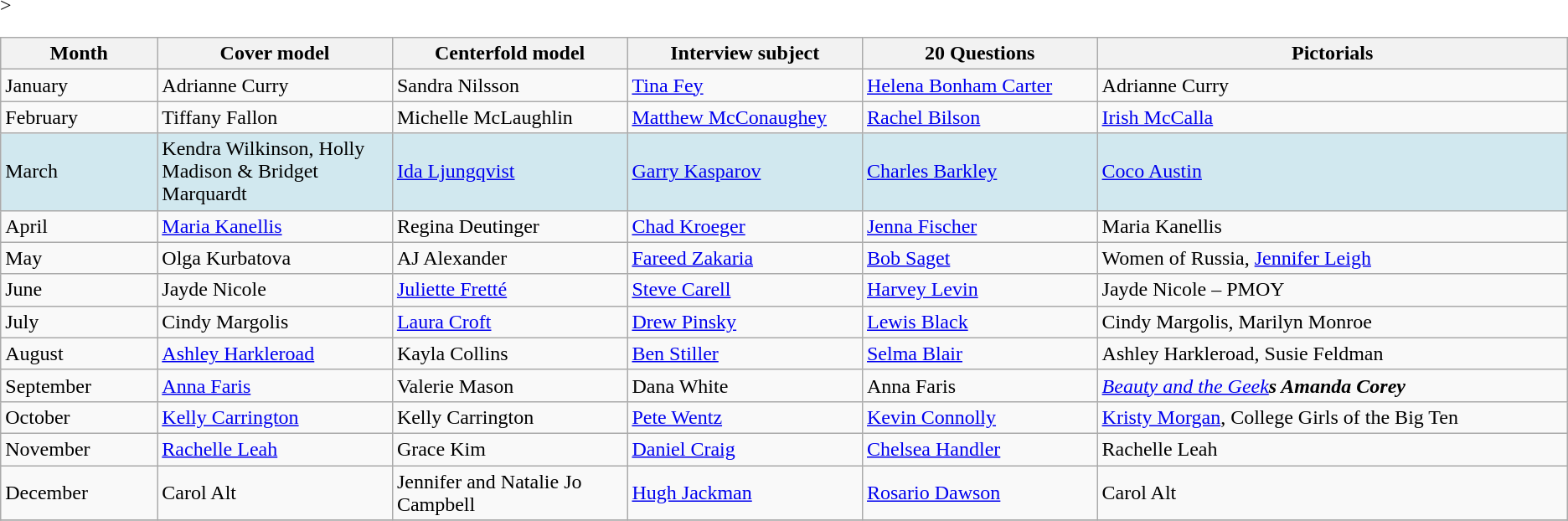<table class="wikitable">
<tr>
<th width="10%">Month</th>
<th width="15%">Cover model</th>
<th width="15%">Centerfold model</th>
<th width="15%">Interview subject</th>
<th width="15%">20 Questions</th>
<th width="30%">Pictorials</th>
</tr>
<tr>
<td>January</td>
<td>Adrianne Curry</td>
<td>Sandra Nilsson</td>
<td><a href='#'>Tina Fey</a></td>
<td><a href='#'>Helena Bonham Carter</a></td>
<td>Adrianne Curry</td>
</tr>
<tr>
<td>February</td>
<td>Tiffany Fallon</td>
<td>Michelle McLaughlin</td>
<td><a href='#'>Matthew McConaughey</a></td>
<td><a href='#'>Rachel Bilson</a></td>
<td><a href='#'>Irish McCalla</a></td>
</tr>
<tr style="background:#D1E8EF;">
<td>March</td>
<td>Kendra Wilkinson, Holly Madison & Bridget Marquardt</td>
<td><a href='#'>Ida Ljungqvist</a></td>
<td><a href='#'>Garry Kasparov</a></td>
<td><a href='#'>Charles Barkley</a></td>
<td><a href='#'>Coco Austin</a></td>
</tr>
<tr>
<td>April</td>
<td><a href='#'>Maria Kanellis</a></td>
<td>Regina Deutinger</td>
<td><a href='#'>Chad Kroeger</a></td>
<td><a href='#'>Jenna Fischer</a></td>
<td>Maria Kanellis</td>
</tr>
<tr>
<td>May</td>
<td>Olga Kurbatova</td>
<td>AJ Alexander</td>
<td><a href='#'>Fareed Zakaria</a></td>
<td><a href='#'>Bob Saget</a></td>
<td>Women of Russia, <a href='#'>Jennifer Leigh</a></td>
</tr>
<tr>
<td>June</td>
<td>Jayde Nicole</td>
<td><a href='#'>Juliette Fretté</a></td>
<td><a href='#'>Steve Carell</a></td>
<td><a href='#'>Harvey Levin</a></td>
<td>Jayde Nicole – PMOY</td>
</tr>
<tr>
<td>July</td>
<td>Cindy Margolis</td>
<td><a href='#'>Laura Croft</a></td>
<td><a href='#'>Drew Pinsky</a></td>
<td><a href='#'>Lewis Black</a></td>
<td>Cindy Margolis, Marilyn Monroe</td>
</tr>
<tr>
<td>August</td>
<td><a href='#'>Ashley Harkleroad</a></td>
<td>Kayla Collins</td>
<td><a href='#'>Ben Stiller</a></td>
<td><a href='#'>Selma Blair</a></td>
<td>Ashley Harkleroad, Susie Feldman</td>
</tr>
<tr>
<td>September</td>
<td><a href='#'>Anna Faris</a></td>
<td>Valerie Mason</td>
<td>Dana White</td>
<td>Anna Faris</td>
<td><em><a href='#'>Beauty and the Geek</a><strong>s Amanda Corey</td>
</tr>
<tr>
<td>October</td>
<td><a href='#'>Kelly Carrington</a></td>
<td>Kelly Carrington</td>
<td><a href='#'>Pete Wentz</a></td>
<td><a href='#'>Kevin Connolly</a></td>
<td><a href='#'>Kristy Morgan</a>, College Girls of the Big Ten</td>
</tr>
<tr>
<td>November</td>
<td><a href='#'>Rachelle Leah</a></td>
<td>Grace Kim</td>
<td><a href='#'>Daniel Craig</a></td>
<td><a href='#'>Chelsea Handler</a></td>
<td>Rachelle Leah</td>
</tr>
<tr>
<td>December</td>
<td>Carol Alt</td>
<td>Jennifer and Natalie Jo Campbell</td>
<td><a href='#'>Hugh Jackman</a></td>
<td><a href='#'>Rosario Dawson</a></td>
<td>Carol Alt</td>
</tr>
<tr -->>
</tr>
</table>
